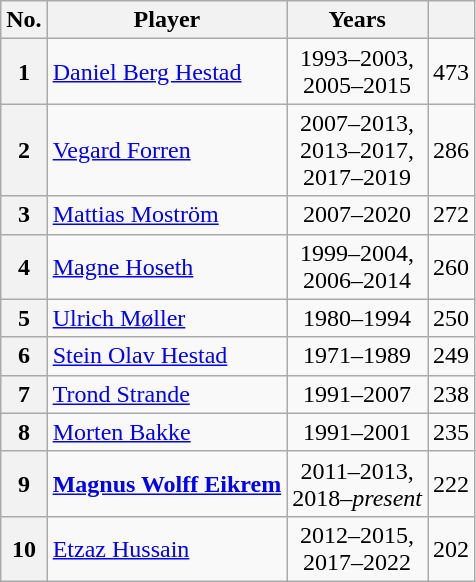<table class="wikitable" style="text-align:center;">
<tr>
<th>No.</th>
<th>Player</th>
<th>Years</th>
<th></th>
</tr>
<tr>
<th>1</th>
<td align="left"><a href='#'>Daniel Berg Hestad</a></td>
<td>1993–2003,<br> 2005–2015</td>
<td>473</td>
</tr>
<tr>
<th>2</th>
<td align="left"><a href='#'>Vegard Forren</a></td>
<td>2007–2013,<br> 2013–2017,<br> 2017–2019</td>
<td>286</td>
</tr>
<tr>
<th>3</th>
<td align="left"><a href='#'>Mattias Moström</a></td>
<td>2007–2020</td>
<td>272</td>
</tr>
<tr>
<th>4</th>
<td align="left"><a href='#'>Magne Hoseth</a></td>
<td>1999–2004,<br> 2006–2014</td>
<td>260</td>
</tr>
<tr>
<th>5</th>
<td align="left"><a href='#'>Ulrich Møller</a></td>
<td>1980–1994</td>
<td>250</td>
</tr>
<tr>
<th>6</th>
<td align="left"><a href='#'>Stein Olav Hestad</a></td>
<td>1971–1989</td>
<td>249</td>
</tr>
<tr>
<th>7</th>
<td align="left"><a href='#'>Trond Strande</a></td>
<td>1991–2007</td>
<td>238</td>
</tr>
<tr>
<th>8</th>
<td align="left"><a href='#'>Morten Bakke</a></td>
<td>1991–2001</td>
<td>235</td>
</tr>
<tr>
<th>9</th>
<td align="left"><strong><a href='#'>Magnus Wolff Eikrem</a></strong></td>
<td>2011–2013,<br> 2018–<em>present</em></td>
<td>222</td>
</tr>
<tr>
<th>10</th>
<td align="left"><a href='#'>Etzaz Hussain</a></td>
<td>2012–2015,<br> 2017–2022</td>
<td>202</td>
</tr>
</table>
